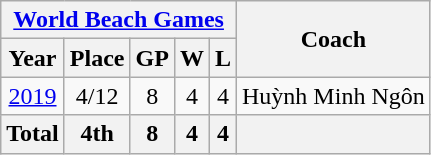<table class="wikitable" style="text-align:center;">
<tr>
<th colspan=5><a href='#'>World Beach Games</a></th>
<th rowspan="2">Coach</th>
</tr>
<tr>
<th>Year</th>
<th>Place</th>
<th>GP</th>
<th>W</th>
<th>L</th>
</tr>
<tr background-color:#CCFFCC>
<td> <a href='#'>2019</a></td>
<td>4/12</td>
<td>8</td>
<td>4</td>
<td>4</td>
<td style="text-align:left;"> Huỳnh Minh Ngôn</td>
</tr>
<tr>
<th>Total</th>
<th>4th</th>
<th>8</th>
<th>4</th>
<th>4</th>
<th></th>
</tr>
</table>
